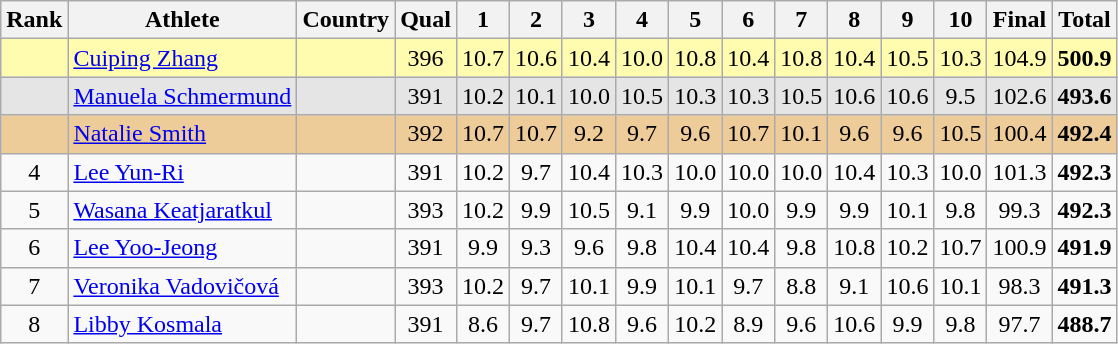<table class="wikitable sortable">
<tr>
<th>Rank</th>
<th>Athlete</th>
<th>Country</th>
<th>Qual</th>
<th class="unsortable" style="width: 28px">1</th>
<th class="unsortable" style="width: 28px">2</th>
<th class="unsortable" style="width: 28px">3</th>
<th class="unsortable" style="width: 28px">4</th>
<th class="unsortable" style="width: 28px">5</th>
<th class="unsortable" style="width: 28px">6</th>
<th class="unsortable" style="width: 28px">7</th>
<th class="unsortable" style="width: 28px">8</th>
<th class="unsortable" style="width: 28px">9</th>
<th class="unsortable" style="width: 28px">10</th>
<th>Final</th>
<th>Total</th>
</tr>
<tr style="background:#fffcaf;">
<td align="center"></td>
<td align="left"><a href='#'>Cuiping Zhang</a></td>
<td align="left"></td>
<td align="center">396</td>
<td align="center">10.7</td>
<td align="center">10.6</td>
<td align="center">10.4</td>
<td align="center">10.0</td>
<td align="center">10.8</td>
<td align="center">10.4</td>
<td align="center">10.8</td>
<td align="center">10.4</td>
<td align="center">10.5</td>
<td align="center">10.3</td>
<td align="center">104.9</td>
<td align="center"><strong>500.9</strong></td>
</tr>
<tr style="background:#e5e5e5;">
<td align="center"></td>
<td align="left"><a href='#'>Manuela Schmermund</a></td>
<td align="left"></td>
<td align="center">391</td>
<td align="center">10.2</td>
<td align="center">10.1</td>
<td align="center">10.0</td>
<td align="center">10.5</td>
<td align="center">10.3</td>
<td align="center">10.3</td>
<td align="center">10.5</td>
<td align="center">10.6</td>
<td align="center">10.6</td>
<td align="center">9.5</td>
<td align="center">102.6</td>
<td align="center"><strong>493.6</strong></td>
</tr>
<tr style="background:#ec9;">
<td align="center"></td>
<td align="left"><a href='#'>Natalie Smith</a></td>
<td align="left"></td>
<td align="center">392</td>
<td align="center">10.7</td>
<td align="center">10.7</td>
<td align="center">9.2</td>
<td align="center">9.7</td>
<td align="center">9.6</td>
<td align="center">10.7</td>
<td align="center">10.1</td>
<td align="center">9.6</td>
<td align="center">9.6</td>
<td align="center">10.5</td>
<td align="center">100.4</td>
<td align="center"><strong>492.4</strong></td>
</tr>
<tr>
<td align="center">4</td>
<td align="left"><a href='#'>Lee Yun-Ri</a></td>
<td align="left"></td>
<td align="center">391</td>
<td align="center">10.2</td>
<td align="center">9.7</td>
<td align="center">10.4</td>
<td align="center">10.3</td>
<td align="center">10.0</td>
<td align="center">10.0</td>
<td align="center">10.0</td>
<td align="center">10.4</td>
<td align="center">10.3</td>
<td align="center">10.0</td>
<td align="center">101.3</td>
<td align="center"><strong>492.3</strong></td>
</tr>
<tr>
<td align="center">5</td>
<td align="left"><a href='#'>Wasana Keatjaratkul</a></td>
<td align="left"></td>
<td align="center">393</td>
<td align="center">10.2</td>
<td align="center">9.9</td>
<td align="center">10.5</td>
<td align="center">9.1</td>
<td align="center">9.9</td>
<td align="center">10.0</td>
<td align="center">9.9</td>
<td align="center">9.9</td>
<td align="center">10.1</td>
<td align="center">9.8</td>
<td align="center">99.3</td>
<td align="center"><strong>492.3</strong></td>
</tr>
<tr>
<td align="center">6</td>
<td align="left"><a href='#'>Lee Yoo-Jeong</a></td>
<td align="left"></td>
<td align="center">391</td>
<td align="center">9.9</td>
<td align="center">9.3</td>
<td align="center">9.6</td>
<td align="center">9.8</td>
<td align="center">10.4</td>
<td align="center">10.4</td>
<td align="center">9.8</td>
<td align="center">10.8</td>
<td align="center">10.2</td>
<td align="center">10.7</td>
<td align="center">100.9</td>
<td align="center"><strong>491.9</strong></td>
</tr>
<tr>
<td align="center">7</td>
<td align="left"><a href='#'>Veronika Vadovičová</a></td>
<td align="left"></td>
<td align="center">393</td>
<td align="center">10.2</td>
<td align="center">9.7</td>
<td align="center">10.1</td>
<td align="center">9.9</td>
<td align="center">10.1</td>
<td align="center">9.7</td>
<td align="center">8.8</td>
<td align="center">9.1</td>
<td align="center">10.6</td>
<td align="center">10.1</td>
<td align="center">98.3</td>
<td align="center"><strong>491.3</strong></td>
</tr>
<tr>
<td align="center">8</td>
<td align="left"><a href='#'>Libby Kosmala</a></td>
<td align="left"></td>
<td align="center">391</td>
<td align="center">8.6</td>
<td align="center">9.7</td>
<td align="center">10.8</td>
<td align="center">9.6</td>
<td align="center">10.2</td>
<td align="center">8.9</td>
<td align="center">9.6</td>
<td align="center">10.6</td>
<td align="center">9.9</td>
<td align="center">9.8</td>
<td align="center">97.7</td>
<td align="center"><strong>488.7</strong></td>
</tr>
</table>
